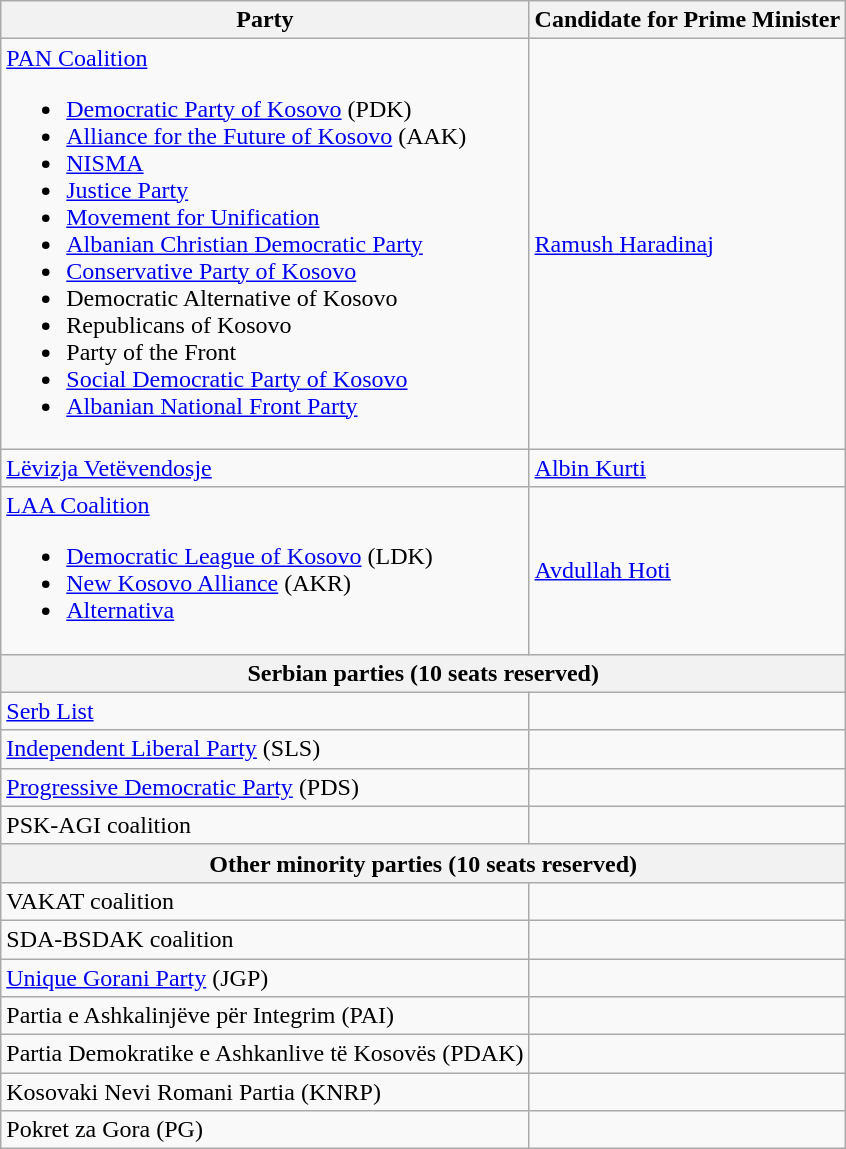<table class=wikitable>
<tr>
<th>Party</th>
<th>Candidate for Prime Minister</th>
</tr>
<tr>
<td><a href='#'>PAN Coalition</a><br><ul><li><a href='#'>Democratic Party of Kosovo</a> (PDK)</li><li><a href='#'>Alliance for the Future of Kosovo</a> (AAK)</li><li><a href='#'>NISMA</a></li><li><a href='#'>Justice Party</a></li><li><a href='#'>Movement for Unification</a></li><li><a href='#'>Albanian Christian Democratic Party</a></li><li><a href='#'>Conservative Party of Kosovo</a></li><li>Democratic Alternative of Kosovo</li><li>Republicans of Kosovo</li><li>Party of the Front</li><li><a href='#'>Social Democratic Party of Kosovo</a></li><li><a href='#'>Albanian National Front Party</a></li></ul></td>
<td><a href='#'>Ramush Haradinaj</a></td>
</tr>
<tr>
<td><a href='#'>Lëvizja Vetëvendosje</a></td>
<td><a href='#'>Albin Kurti</a></td>
</tr>
<tr>
<td><a href='#'>LAA Coalition</a><br><ul><li><a href='#'>Democratic League of Kosovo</a> (LDK)</li><li><a href='#'>New Kosovo Alliance</a>  (AKR)</li><li><a href='#'>Alternativa</a></li></ul></td>
<td><a href='#'>Avdullah Hoti</a></td>
</tr>
<tr>
<th colspan=2>Serbian parties (10 seats reserved)</th>
</tr>
<tr>
<td><a href='#'>Serb List</a></td>
<td></td>
</tr>
<tr>
<td><a href='#'>Independent Liberal Party</a> (SLS)</td>
<td></td>
</tr>
<tr>
<td><a href='#'>Progressive Democratic Party</a> (PDS)</td>
<td></td>
</tr>
<tr>
<td>PSK-AGI coalition</td>
<td></td>
</tr>
<tr>
<th colspan=2>Other minority parties (10 seats reserved)</th>
</tr>
<tr>
<td>VAKAT coalition</td>
<td></td>
</tr>
<tr>
<td>SDA-BSDAK coalition</td>
<td></td>
</tr>
<tr>
<td><a href='#'>Unique Gorani Party</a> (JGP)</td>
<td></td>
</tr>
<tr>
<td>Partia e Ashkalinjëve për Integrim (PAI)</td>
<td></td>
</tr>
<tr>
<td>Partia Demokratike e Ashkanlive të Kosovës (PDAK)</td>
<td></td>
</tr>
<tr>
<td>Kosovaki Nevi Romani Partia (KNRP)</td>
<td></td>
</tr>
<tr>
<td>Pokret za Gora (PG)</td>
<td></td>
</tr>
</table>
